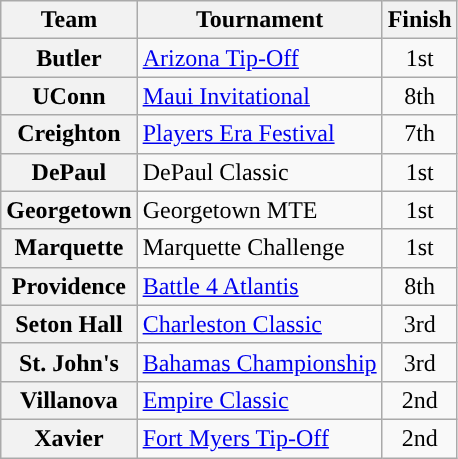<table class="wikitable">
<tr>
<th>Team</th>
<th>Tournament</th>
<th>Finish</th>
</tr>
<tr>
<th>Butler</th>
<td><a href='#'>Arizona Tip-Off</a></td>
<td align=center>1st</td>
</tr>
<tr>
<th>UConn</th>
<td><a href='#'>Maui Invitational</a></td>
<td align=center>8th</td>
</tr>
<tr>
<th style=>Creighton</th>
<td><a href='#'>Players Era Festival</a></td>
<td align=center>7th</td>
</tr>
<tr>
<th style=>DePaul</th>
<td>DePaul Classic</td>
<td align=center>1st</td>
</tr>
<tr>
<th style=>Georgetown</th>
<td>Georgetown MTE</td>
<td align=center>1st</td>
</tr>
<tr>
<th style=>Marquette</th>
<td>Marquette Challenge</td>
<td align=center>1st</td>
</tr>
<tr>
<th style=>Providence</th>
<td><a href='#'>Battle 4 Atlantis</a></td>
<td align=center>8th</td>
</tr>
<tr>
<th style=>Seton Hall</th>
<td><a href='#'>Charleston Classic</a></td>
<td align=center>3rd</td>
</tr>
<tr>
<th>St. John's</th>
<td><a href='#'>Bahamas Championship</a></td>
<td align=center>3rd</td>
</tr>
<tr>
<th>Villanova</th>
<td><a href='#'>Empire Classic</a></td>
<td align=center>2nd</td>
</tr>
<tr>
<th style=>Xavier</th>
<td><a href='#'>Fort Myers Tip-Off</a></td>
<td align=center>2nd</td>
</tr>
</table>
